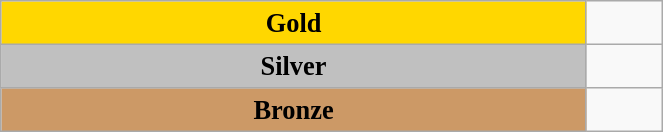<table class="wikitable" style=" text-align:center; font-size:110%;" width="35%">
<tr>
<td bgcolor="gold"><strong>Gold</strong></td>
<td align=left></td>
</tr>
<tr>
<td bgcolor="silver"><strong>Silver</strong></td>
<td align=left></td>
</tr>
<tr>
<td bgcolor="#cc9966"><strong>Bronze</strong></td>
<td align=left></td>
</tr>
</table>
